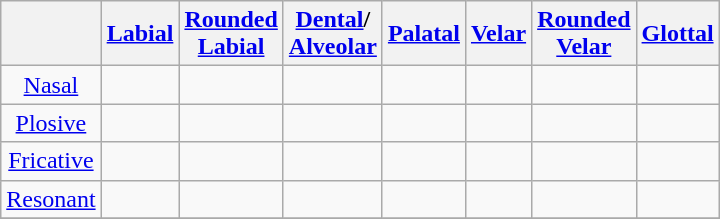<table class="wikitable" style="margin:autmargin:auto;">
<tr>
<th></th>
<th><a href='#'>Labial</a></th>
<th><a href='#'>Rounded<br>Labial</a></th>
<th><a href='#'>Dental</a>/<br><a href='#'>Alveolar</a></th>
<th><a href='#'>Palatal</a></th>
<th><a href='#'>Velar</a></th>
<th><a href='#'>Rounded<br>Velar</a></th>
<th><a href='#'>Glottal</a></th>
</tr>
<tr style="text-align:center;"!>
<td><a href='#'>Nasal</a></td>
<td></td>
<td></td>
<td></td>
<td></td>
<td></td>
<td></td>
<td></td>
</tr>
<tr style="text-align:center;">
<td><a href='#'>Plosive</a></td>
<td> </td>
<td></td>
<td> </td>
<td> </td>
<td> </td>
<td> </td>
<td></td>
</tr>
<tr style="text-align:center;"!>
<td><a href='#'>Fricative</a></td>
<td></td>
<td></td>
<td></td>
<td></td>
<td></td>
<td></td>
<td></td>
</tr>
<tr style="text-align:center;"!>
<td><a href='#'>Resonant</a></td>
<td></td>
<td></td>
<td></td>
<td></td>
<td></td>
<td></td>
<td></td>
</tr>
<tr style="text-align:center;">
</tr>
</table>
